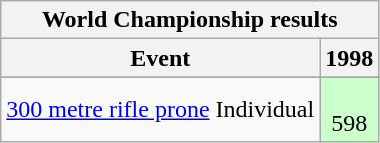<table class="wikitable" style="text-align: center">
<tr>
<th colspan=3>World Championship results</th>
</tr>
<tr>
<th>Event</th>
<th>1998</th>
</tr>
<tr>
</tr>
<tr>
<td align=left><a href='#'>300 metre rifle prone</a> Individual</td>
<td style="background: #ccffcc"> <br>598</td>
</tr>
</table>
